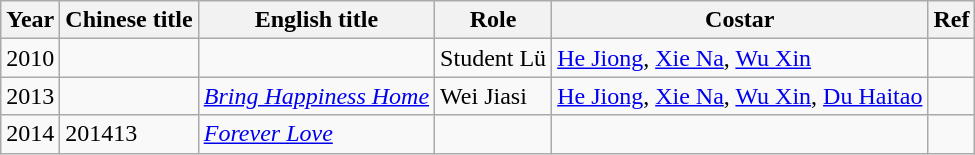<table class="wikitable">
<tr>
<th>Year</th>
<th>Chinese title</th>
<th>English title</th>
<th>Role</th>
<th>Costar</th>
<th>Ref</th>
</tr>
<tr>
<td>2010</td>
<td></td>
<td></td>
<td>Student Lü</td>
<td><a href='#'>He Jiong</a>, <a href='#'>Xie Na</a>, <a href='#'>Wu Xin</a></td>
<td></td>
</tr>
<tr>
<td>2013</td>
<td></td>
<td><em><a href='#'>Bring Happiness Home</a></em></td>
<td>Wei Jiasi</td>
<td><a href='#'>He Jiong</a>, <a href='#'>Xie Na</a>, <a href='#'>Wu Xin</a>, <a href='#'>Du Haitao</a></td>
<td></td>
</tr>
<tr>
<td>2014</td>
<td>201413</td>
<td><em><a href='#'>Forever Love</a></em></td>
<td></td>
<td></td>
<td></td>
</tr>
</table>
